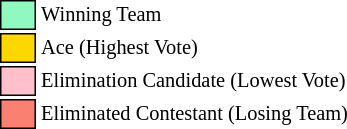<table class="toccolours" style="font-size: 85%; white-space: nowrap">
<tr>
<td style="background:#90F9C0; border: 1px solid black;">      </td>
<td>Winning Team</td>
</tr>
<tr>
<td style="background:gold; border: 1px solid black;">      </td>
<td>Ace (Highest Vote)</td>
</tr>
<tr>
<td style="background:pink; border: 1px solid black;">      </td>
<td>Elimination Candidate (Lowest Vote)</td>
</tr>
<tr>
<td style="background:salmon; border: 1px solid black;">      </td>
<td>Eliminated Contestant (Losing Team)</td>
</tr>
</table>
